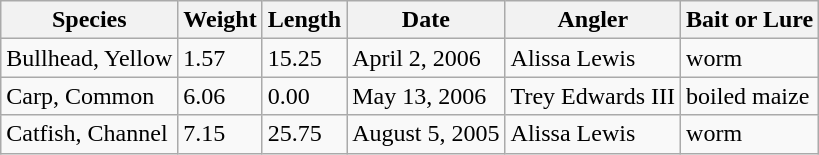<table class="wikitable">
<tr>
<th>Species</th>
<th>Weight</th>
<th>Length</th>
<th>Date</th>
<th>Angler</th>
<th>Bait or Lure</th>
</tr>
<tr>
<td>Bullhead, Yellow</td>
<td>1.57</td>
<td>15.25</td>
<td>April 2, 2006</td>
<td>Alissa Lewis</td>
<td>worm</td>
</tr>
<tr>
<td>Carp, Common</td>
<td>6.06</td>
<td>0.00</td>
<td>May 13, 2006</td>
<td>Trey Edwards III</td>
<td>boiled maize</td>
</tr>
<tr>
<td>Catfish, Channel</td>
<td>7.15</td>
<td>25.75</td>
<td>August 5, 2005</td>
<td>Alissa Lewis</td>
<td>worm</td>
</tr>
</table>
